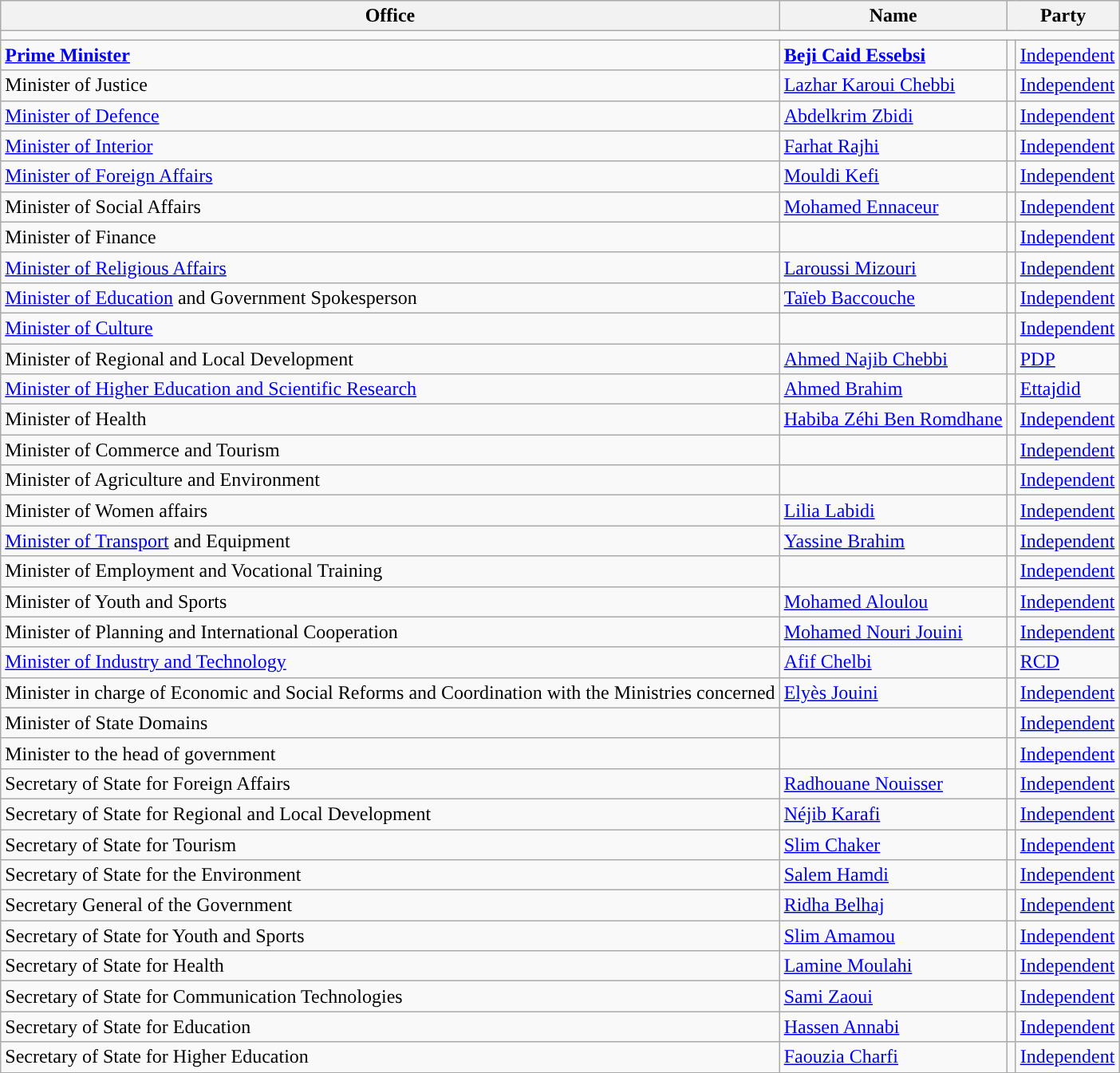<table class="wikitable" style="font-size: 100%;">
<tr>
<th>Office</th>
<th>Name</th>
<th colspan=2>Party</th>
</tr>
<tr>
<td colspan="4"></td>
</tr>
<tr>
<td><strong><a href='#'>Prime Minister</a></strong></td>
<td><strong><a href='#'>Beji Caid Essebsi</a></strong></td>
<td></td>
<td><a href='#'>Independent</a></td>
</tr>
<tr>
<td>Minister of Justice</td>
<td><a href='#'>Lazhar Karoui Chebbi</a></td>
<td></td>
<td><a href='#'>Independent</a></td>
</tr>
<tr>
<td><a href='#'>Minister of Defence</a></td>
<td><a href='#'>Abdelkrim Zbidi</a></td>
<td></td>
<td><a href='#'>Independent</a></td>
</tr>
<tr>
<td><a href='#'>Minister of Interior</a></td>
<td><a href='#'>Farhat Rajhi</a></td>
<td></td>
<td><a href='#'>Independent</a></td>
</tr>
<tr>
<td><a href='#'>Minister of Foreign Affairs</a></td>
<td><a href='#'>Mouldi Kefi</a></td>
<td></td>
<td><a href='#'>Independent</a></td>
</tr>
<tr>
<td>Minister of Social Affairs</td>
<td><a href='#'>Mohamed Ennaceur</a></td>
<td></td>
<td><a href='#'>Independent</a></td>
</tr>
<tr>
<td>Minister of Finance</td>
<td></td>
<td></td>
<td><a href='#'>Independent</a></td>
</tr>
<tr>
<td><a href='#'>Minister of Religious Affairs</a></td>
<td><a href='#'>Laroussi Mizouri</a></td>
<td></td>
<td><a href='#'>Independent</a></td>
</tr>
<tr>
<td><a href='#'>Minister of Education</a> and Government Spokesperson</td>
<td><a href='#'>Taïeb Baccouche</a></td>
<td></td>
<td><a href='#'>Independent</a></td>
</tr>
<tr>
<td><a href='#'>Minister of Culture</a></td>
<td></td>
<td></td>
<td><a href='#'>Independent</a></td>
</tr>
<tr>
<td>Minister of Regional and Local Development</td>
<td><a href='#'>Ahmed Najib Chebbi</a></td>
<td></td>
<td><a href='#'>PDP</a></td>
</tr>
<tr>
<td><a href='#'>Minister of Higher Education and Scientific Research</a></td>
<td><a href='#'>Ahmed Brahim</a></td>
<td></td>
<td><a href='#'>Ettajdid</a></td>
</tr>
<tr>
<td>Minister of Health</td>
<td><a href='#'>Habiba Zéhi Ben Romdhane</a></td>
<td></td>
<td><a href='#'>Independent</a></td>
</tr>
<tr>
<td>Minister of Commerce and Tourism</td>
<td></td>
<td></td>
<td><a href='#'>Independent</a></td>
</tr>
<tr>
<td>Minister of Agriculture and Environment</td>
<td></td>
<td></td>
<td><a href='#'>Independent</a></td>
</tr>
<tr>
<td>Minister of Women affairs</td>
<td><a href='#'>Lilia Labidi</a></td>
<td></td>
<td><a href='#'>Independent</a></td>
</tr>
<tr>
<td><a href='#'>Minister of Transport</a> and Equipment</td>
<td><a href='#'>Yassine Brahim</a></td>
<td></td>
<td><a href='#'>Independent</a></td>
</tr>
<tr>
<td>Minister of Employment and Vocational Training</td>
<td></td>
<td></td>
<td><a href='#'>Independent</a></td>
</tr>
<tr>
<td>Minister of Youth and Sports</td>
<td><a href='#'>Mohamed Aloulou</a></td>
<td></td>
<td><a href='#'>Independent</a></td>
</tr>
<tr>
<td>Minister of Planning and International Cooperation</td>
<td><a href='#'>Mohamed Nouri Jouini</a></td>
<td></td>
<td><a href='#'>Independent</a></td>
</tr>
<tr>
<td><a href='#'>Minister of Industry and Technology</a></td>
<td><a href='#'>Afif Chelbi</a></td>
<td></td>
<td><a href='#'>RCD</a></td>
</tr>
<tr>
<td>Minister in charge of Economic and Social Reforms and Coordination with the Ministries concerned</td>
<td><a href='#'>Elyès Jouini</a></td>
<td></td>
<td><a href='#'>Independent</a></td>
</tr>
<tr>
<td>Minister of State Domains</td>
<td></td>
<td></td>
<td><a href='#'>Independent</a></td>
</tr>
<tr>
<td>Minister to the head of government</td>
<td></td>
<td></td>
<td><a href='#'>Independent</a></td>
</tr>
<tr>
<td>Secretary of State for Foreign Affairs</td>
<td><a href='#'>Radhouane Nouisser</a></td>
<td></td>
<td><a href='#'>Independent</a></td>
</tr>
<tr>
<td>Secretary of State for Regional and Local Development</td>
<td><a href='#'>Néjib Karafi</a></td>
<td></td>
<td><a href='#'>Independent</a></td>
</tr>
<tr>
<td>Secretary of State for Tourism</td>
<td><a href='#'>Slim Chaker</a></td>
<td></td>
<td><a href='#'>Independent</a></td>
</tr>
<tr>
<td>Secretary of State for the Environment</td>
<td><a href='#'>Salem Hamdi</a></td>
<td></td>
<td><a href='#'>Independent</a></td>
</tr>
<tr>
<td>Secretary General of the Government</td>
<td><a href='#'> Ridha Belhaj</a></td>
<td></td>
<td><a href='#'>Independent</a></td>
</tr>
<tr>
<td>Secretary of State for Youth and Sports</td>
<td><a href='#'>Slim Amamou</a></td>
<td></td>
<td><a href='#'>Independent</a></td>
</tr>
<tr>
<td>Secretary of State for Health</td>
<td><a href='#'>Lamine Moulahi</a></td>
<td></td>
<td><a href='#'>Independent</a></td>
</tr>
<tr>
<td>Secretary of State for Communication Technologies</td>
<td><a href='#'>Sami Zaoui</a></td>
<td></td>
<td><a href='#'>Independent</a></td>
</tr>
<tr>
<td>Secretary of State for Education</td>
<td><a href='#'>Hassen Annabi</a></td>
<td></td>
<td><a href='#'>Independent</a></td>
</tr>
<tr>
<td>Secretary of State for Higher Education</td>
<td><a href='#'>Faouzia Charfi</a></td>
<td></td>
<td><a href='#'>Independent</a></td>
</tr>
<tr>
</tr>
</table>
